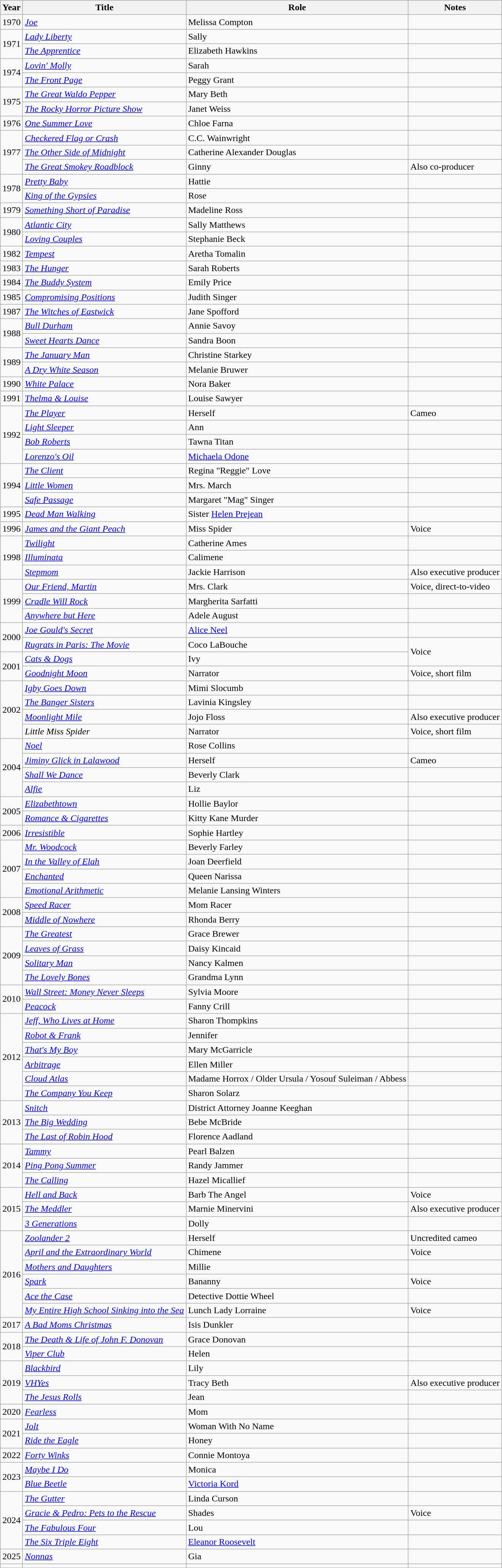<table class="wikitable sortable unsortable">
<tr>
<th>Year</th>
<th>Title</th>
<th>Role</th>
<th class="unsortable">Notes</th>
</tr>
<tr>
<td>1970</td>
<td><em><a href='#'>Joe</a></em></td>
<td>Melissa Compton</td>
<td></td>
</tr>
<tr>
<td rowspan=2>1971</td>
<td><em><a href='#'>Lady Liberty</a></em></td>
<td>Sally</td>
<td></td>
</tr>
<tr>
<td><em><a href='#'>The Apprentice</a></em></td>
<td>Elizabeth Hawkins</td>
<td></td>
</tr>
<tr>
<td rowspan=2>1974</td>
<td><em><a href='#'>Lovin' Molly</a></em></td>
<td>Sarah</td>
<td></td>
</tr>
<tr>
<td><em><a href='#'>The Front Page</a></em></td>
<td>Peggy Grant</td>
<td></td>
</tr>
<tr>
<td rowspan=2>1975</td>
<td><em><a href='#'>The Great Waldo Pepper</a></em></td>
<td>Mary Beth</td>
<td></td>
</tr>
<tr>
<td><em><a href='#'>The Rocky Horror Picture Show</a></em></td>
<td>Janet Weiss</td>
<td></td>
</tr>
<tr>
<td>1976</td>
<td><em><a href='#'>One Summer Love</a></em></td>
<td>Chloe Farna</td>
<td></td>
</tr>
<tr>
<td rowspan=3>1977</td>
<td><em><a href='#'>Checkered Flag or Crash</a></em></td>
<td>C.C. Wainwright</td>
<td></td>
</tr>
<tr>
<td><em><a href='#'>The Other Side of Midnight</a></em></td>
<td>Catherine Alexander Douglas</td>
<td></td>
</tr>
<tr>
<td><em><a href='#'>The Great Smokey Roadblock</a></em></td>
<td>Ginny</td>
<td>Also co-producer</td>
</tr>
<tr>
<td rowspan=2>1978</td>
<td><em><a href='#'>Pretty Baby</a></em></td>
<td>Hattie</td>
<td></td>
</tr>
<tr>
<td><em><a href='#'>King of the Gypsies</a></em></td>
<td>Rose</td>
<td></td>
</tr>
<tr>
<td>1979</td>
<td><em><a href='#'>Something Short of Paradise</a></em></td>
<td>Madeline Ross</td>
<td></td>
</tr>
<tr>
<td rowspan=2>1980</td>
<td><em><a href='#'>Atlantic City</a></em></td>
<td>Sally Matthews</td>
<td></td>
</tr>
<tr>
<td><em><a href='#'>Loving Couples</a></em></td>
<td>Stephanie Beck</td>
<td></td>
</tr>
<tr>
<td>1982</td>
<td><em><a href='#'>Tempest</a></em></td>
<td>Aretha Tomalin</td>
<td></td>
</tr>
<tr>
<td>1983</td>
<td><em><a href='#'>The Hunger</a></em></td>
<td>Sarah Roberts</td>
<td></td>
</tr>
<tr>
<td>1984</td>
<td><em><a href='#'>The Buddy System</a></em></td>
<td>Emily Price</td>
<td></td>
</tr>
<tr>
<td>1985</td>
<td><em><a href='#'>Compromising Positions</a></em></td>
<td>Judith Singer</td>
<td></td>
</tr>
<tr>
<td>1987</td>
<td><em><a href='#'>The Witches of Eastwick</a></em></td>
<td>Jane Spofford</td>
<td></td>
</tr>
<tr>
<td rowspan=2>1988</td>
<td><em><a href='#'>Bull Durham</a></em></td>
<td>Annie Savoy</td>
<td></td>
</tr>
<tr>
<td><em><a href='#'>Sweet Hearts Dance</a></em></td>
<td>Sandra Boon</td>
<td></td>
</tr>
<tr>
<td rowspan=2>1989</td>
<td><em><a href='#'>The January Man</a></em></td>
<td>Christine Starkey</td>
<td></td>
</tr>
<tr>
<td><em><a href='#'>A Dry White Season</a></em></td>
<td>Melanie Bruwer</td>
<td></td>
</tr>
<tr>
<td>1990</td>
<td><em><a href='#'>White Palace</a></em></td>
<td>Nora Baker</td>
<td></td>
</tr>
<tr>
<td>1991</td>
<td><em><a href='#'>Thelma & Louise</a></em></td>
<td>Louise Sawyer</td>
<td></td>
</tr>
<tr>
<td rowspan=4>1992</td>
<td><em><a href='#'>The Player</a></em></td>
<td>Herself</td>
<td>Cameo</td>
</tr>
<tr>
<td><em><a href='#'>Light Sleeper</a></em></td>
<td>Ann</td>
<td></td>
</tr>
<tr>
<td><em><a href='#'>Bob Roberts</a></em></td>
<td>Tawna Titan</td>
<td></td>
</tr>
<tr>
<td><em><a href='#'>Lorenzo's Oil</a></em></td>
<td><a href='#'>Michaela Odone</a></td>
<td></td>
</tr>
<tr>
<td rowspan=3>1994</td>
<td><em><a href='#'>The Client</a></em></td>
<td>Regina "Reggie" Love</td>
<td></td>
</tr>
<tr>
<td><em><a href='#'>Little Women</a></em></td>
<td>Mrs. March</td>
<td></td>
</tr>
<tr>
<td><em><a href='#'>Safe Passage</a></em></td>
<td>Margaret "Mag" Singer</td>
<td></td>
</tr>
<tr>
<td>1995</td>
<td><em><a href='#'>Dead Man Walking</a></em></td>
<td>Sister <a href='#'>Helen Prejean</a></td>
<td></td>
</tr>
<tr>
<td>1996</td>
<td><em><a href='#'>James and the Giant Peach</a></em></td>
<td>Miss Spider</td>
<td>Voice</td>
</tr>
<tr>
<td rowspan=3>1998</td>
<td><em><a href='#'>Twilight</a></em></td>
<td>Catherine Ames</td>
<td></td>
</tr>
<tr>
<td><em><a href='#'>Illuminata</a></em></td>
<td>Calimene</td>
<td></td>
</tr>
<tr>
<td><em><a href='#'>Stepmom</a></em></td>
<td>Jackie Harrison</td>
<td>Also executive producer</td>
</tr>
<tr>
<td rowspan=3>1999</td>
<td><em><a href='#'>Our Friend, Martin</a></em></td>
<td>Mrs. Clark</td>
<td>Voice, direct-to-video</td>
</tr>
<tr>
<td><em><a href='#'>Cradle Will Rock</a></em></td>
<td>Margherita Sarfatti</td>
<td></td>
</tr>
<tr>
<td><em><a href='#'>Anywhere but Here</a></em></td>
<td>Adele August</td>
<td></td>
</tr>
<tr>
<td rowspan=2>2000</td>
<td><em><a href='#'>Joe Gould's Secret</a></em></td>
<td><a href='#'>Alice Neel</a></td>
<td></td>
</tr>
<tr>
<td><em><a href='#'>Rugrats in Paris: The Movie</a></em></td>
<td>Coco LaBouche</td>
<td rowspan="2">Voice</td>
</tr>
<tr>
<td rowspan=2>2001</td>
<td><em><a href='#'>Cats & Dogs</a></em></td>
<td>Ivy</td>
</tr>
<tr>
<td><em><a href='#'>Goodnight Moon</a></em></td>
<td>Narrator</td>
<td>Voice, short film</td>
</tr>
<tr>
<td rowspan=4>2002</td>
<td><em><a href='#'>Igby Goes Down</a></em></td>
<td>Mimi Slocumb</td>
<td></td>
</tr>
<tr>
<td><em><a href='#'>The Banger Sisters</a></em></td>
<td>Lavinia Kingsley</td>
<td></td>
</tr>
<tr>
<td><em><a href='#'>Moonlight Mile</a></em></td>
<td>Jojo Floss</td>
<td>Also executive producer</td>
</tr>
<tr>
<td><em>Little Miss Spider</em></td>
<td>Narrator</td>
<td>Voice, short film</td>
</tr>
<tr>
<td rowspan=4>2004</td>
<td><em><a href='#'>Noel</a></em></td>
<td>Rose Collins</td>
<td></td>
</tr>
<tr>
<td><em><a href='#'>Jiminy Glick in Lalawood</a></em></td>
<td>Herself</td>
<td>Cameo</td>
</tr>
<tr>
<td><em><a href='#'>Shall We Dance</a></em></td>
<td>Beverly Clark</td>
<td></td>
</tr>
<tr>
<td><em><a href='#'>Alfie</a></em></td>
<td>Liz</td>
<td></td>
</tr>
<tr>
<td rowspan=2>2005</td>
<td><em><a href='#'>Elizabethtown</a></em></td>
<td>Hollie Baylor</td>
<td></td>
</tr>
<tr>
<td><em><a href='#'>Romance & Cigarettes</a></em></td>
<td>Kitty Kane Murder</td>
<td></td>
</tr>
<tr>
<td>2006</td>
<td><em><a href='#'>Irresistible</a></em></td>
<td>Sophie Hartley</td>
<td></td>
</tr>
<tr>
<td rowspan=4>2007</td>
<td><em><a href='#'>Mr. Woodcock</a></em></td>
<td>Beverly Farley</td>
<td></td>
</tr>
<tr>
<td><em><a href='#'>In the Valley of Elah</a></em></td>
<td>Joan Deerfield</td>
<td></td>
</tr>
<tr>
<td><em><a href='#'>Enchanted</a></em></td>
<td>Queen Narissa</td>
<td></td>
</tr>
<tr>
<td><em><a href='#'>Emotional Arithmetic</a></em></td>
<td>Melanie Lansing Winters</td>
<td></td>
</tr>
<tr>
<td rowspan=2>2008</td>
<td><em><a href='#'>Speed Racer</a></em></td>
<td>Mom Racer</td>
<td></td>
</tr>
<tr>
<td><em><a href='#'>Middle of Nowhere</a></em></td>
<td>Rhonda Berry</td>
<td></td>
</tr>
<tr>
<td rowspan=4>2009</td>
<td><em><a href='#'>The Greatest</a></em></td>
<td>Grace Brewer</td>
<td></td>
</tr>
<tr>
<td><em><a href='#'>Leaves of Grass</a></em></td>
<td>Daisy Kincaid</td>
<td></td>
</tr>
<tr>
<td><em><a href='#'>Solitary Man</a></em></td>
<td>Nancy Kalmen</td>
<td></td>
</tr>
<tr>
<td><em><a href='#'>The Lovely Bones</a></em></td>
<td>Grandma Lynn</td>
<td></td>
</tr>
<tr>
<td rowspan=2>2010</td>
<td><em><a href='#'>Wall Street: Money Never Sleeps</a></em></td>
<td>Sylvia Moore</td>
<td></td>
</tr>
<tr>
<td><em><a href='#'>Peacock</a></em></td>
<td>Fanny Crill</td>
<td></td>
</tr>
<tr>
<td rowspan=6>2012</td>
<td><em><a href='#'>Jeff, Who Lives at Home</a></em></td>
<td>Sharon Thompkins</td>
<td></td>
</tr>
<tr>
<td><em><a href='#'>Robot & Frank</a></em></td>
<td>Jennifer</td>
<td></td>
</tr>
<tr>
<td><em><a href='#'>That's My Boy</a></em></td>
<td>Mary McGarricle</td>
<td></td>
</tr>
<tr>
<td><em><a href='#'>Arbitrage</a></em></td>
<td>Ellen Miller</td>
<td></td>
</tr>
<tr>
<td><em><a href='#'>Cloud Atlas</a></em></td>
<td>Madame Horrox / Older Ursula / Yosouf Suleiman / Abbess</td>
<td></td>
</tr>
<tr>
<td><em><a href='#'>The Company You Keep</a></em></td>
<td>Sharon Solarz</td>
<td></td>
</tr>
<tr>
<td rowspan=3>2013</td>
<td><em><a href='#'>Snitch</a></em></td>
<td>District Attorney Joanne Keeghan</td>
<td></td>
</tr>
<tr>
<td><em><a href='#'>The Big Wedding</a></em></td>
<td>Bebe McBride</td>
<td></td>
</tr>
<tr>
<td><em><a href='#'>The Last of Robin Hood</a></em></td>
<td>Florence Aadland</td>
<td></td>
</tr>
<tr>
<td rowspan=3>2014</td>
<td><em><a href='#'>Tammy</a></em></td>
<td>Pearl Balzen</td>
<td></td>
</tr>
<tr>
<td><em><a href='#'>Ping Pong Summer</a></em></td>
<td>Randy Jammer</td>
<td></td>
</tr>
<tr>
<td><em><a href='#'>The Calling</a></em></td>
<td>Hazel Micallief</td>
<td></td>
</tr>
<tr>
<td rowspan=3>2015</td>
<td><em><a href='#'>Hell and Back</a></em></td>
<td>Barb The Angel</td>
<td>Voice</td>
</tr>
<tr>
<td><em><a href='#'>The Meddler</a></em></td>
<td>Marnie Minervini</td>
<td>Also executive producer</td>
</tr>
<tr>
<td><em><a href='#'>3 Generations</a></em></td>
<td>Dolly</td>
<td></td>
</tr>
<tr>
<td rowspan=6>2016</td>
<td><em><a href='#'>Zoolander 2</a></em></td>
<td>Herself</td>
<td>Uncredited cameo</td>
</tr>
<tr>
<td><em><a href='#'>April and the Extraordinary World</a></em></td>
<td>Chimene</td>
<td>Voice</td>
</tr>
<tr>
<td><em><a href='#'>Mothers and Daughters</a></em></td>
<td>Millie</td>
<td></td>
</tr>
<tr>
<td><em><a href='#'>Spark</a></em></td>
<td>Bananny</td>
<td>Voice</td>
</tr>
<tr>
<td><em><a href='#'>Ace the Case</a></em></td>
<td>Detective Dottie Wheel</td>
<td></td>
</tr>
<tr>
<td><em><a href='#'>My Entire High School Sinking into the Sea</a></em></td>
<td>Lunch Lady Lorraine</td>
<td>Voice</td>
</tr>
<tr>
<td>2017</td>
<td><em><a href='#'>A Bad Moms Christmas</a></em></td>
<td>Isis Dunkler</td>
<td></td>
</tr>
<tr>
<td rowspan=2>2018</td>
<td><em><a href='#'>The Death & Life of John F. Donovan</a></em></td>
<td>Grace Donovan</td>
<td></td>
</tr>
<tr>
<td><em><a href='#'>Viper Club</a></em></td>
<td>Helen</td>
<td></td>
</tr>
<tr>
<td rowspan=3>2019</td>
<td><em><a href='#'>Blackbird</a></em></td>
<td>Lily</td>
<td></td>
</tr>
<tr>
<td><em><a href='#'>VHYes</a></em></td>
<td>Tracy Beth</td>
<td>Also executive producer</td>
</tr>
<tr>
<td><em><a href='#'>The Jesus Rolls</a></em></td>
<td>Jean</td>
<td></td>
</tr>
<tr>
<td>2020</td>
<td><em><a href='#'>Fearless</a></em></td>
<td>Mom</td>
<td></td>
</tr>
<tr>
<td rowspan=2>2021</td>
<td><em><a href='#'>Jolt</a></em></td>
<td>Woman With No Name</td>
<td></td>
</tr>
<tr>
<td><em><a href='#'>Ride the Eagle</a></em></td>
<td>Honey</td>
<td></td>
</tr>
<tr>
<td>2022</td>
<td><em><a href='#'>Forty Winks</a></em></td>
<td>Connie Montoya</td>
<td></td>
</tr>
<tr>
<td rowspan=2>2023</td>
<td><em><a href='#'>Maybe I Do</a></em></td>
<td>Monica</td>
<td></td>
</tr>
<tr>
<td><em><a href='#'>Blue Beetle</a></em></td>
<td><a href='#'>Victoria Kord</a></td>
<td></td>
</tr>
<tr>
<td rowspan=4>2024</td>
<td><em><a href='#'>The Gutter</a></em></td>
<td>Linda Curson</td>
<td></td>
</tr>
<tr>
<td><em><a href='#'>Gracie & Pedro: Pets to the Rescue</a></em></td>
<td>Shades</td>
<td>Voice</td>
</tr>
<tr>
<td><em><a href='#'>The Fabulous Four</a></em></td>
<td>Lou</td>
<td></td>
</tr>
<tr>
<td><em><a href='#'>The Six Triple Eight</a></em></td>
<td><a href='#'>Eleanor Roosevelt</a></td>
<td></td>
</tr>
<tr>
<td>2025</td>
<td><em><a href='#'>Nonnas</a></em></td>
<td>Gia</td>
<td></td>
</tr>
<tr>
<td></td>
<td></td>
<td></td>
<td></td>
</tr>
</table>
